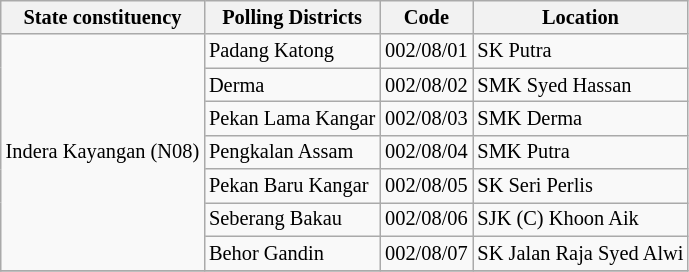<table class="wikitable sortable mw-collapsible" style="white-space:nowrap;font-size:85%">
<tr>
<th>State constituency</th>
<th>Polling Districts</th>
<th>Code</th>
<th>Location</th>
</tr>
<tr>
<td rowspan="7">Indera Kayangan (N08)</td>
<td>Padang Katong</td>
<td>002/08/01</td>
<td>SK Putra</td>
</tr>
<tr>
<td>Derma</td>
<td>002/08/02</td>
<td>SMK Syed Hassan</td>
</tr>
<tr>
<td>Pekan Lama Kangar</td>
<td>002/08/03</td>
<td>SMK Derma</td>
</tr>
<tr>
<td>Pengkalan Assam</td>
<td>002/08/04</td>
<td>SMK Putra</td>
</tr>
<tr>
<td>Pekan Baru Kangar</td>
<td>002/08/05</td>
<td>SK Seri Perlis</td>
</tr>
<tr>
<td>Seberang Bakau</td>
<td>002/08/06</td>
<td>SJK (C) Khoon Aik</td>
</tr>
<tr>
<td>Behor Gandin</td>
<td>002/08/07</td>
<td>SK Jalan Raja Syed Alwi</td>
</tr>
<tr>
</tr>
</table>
